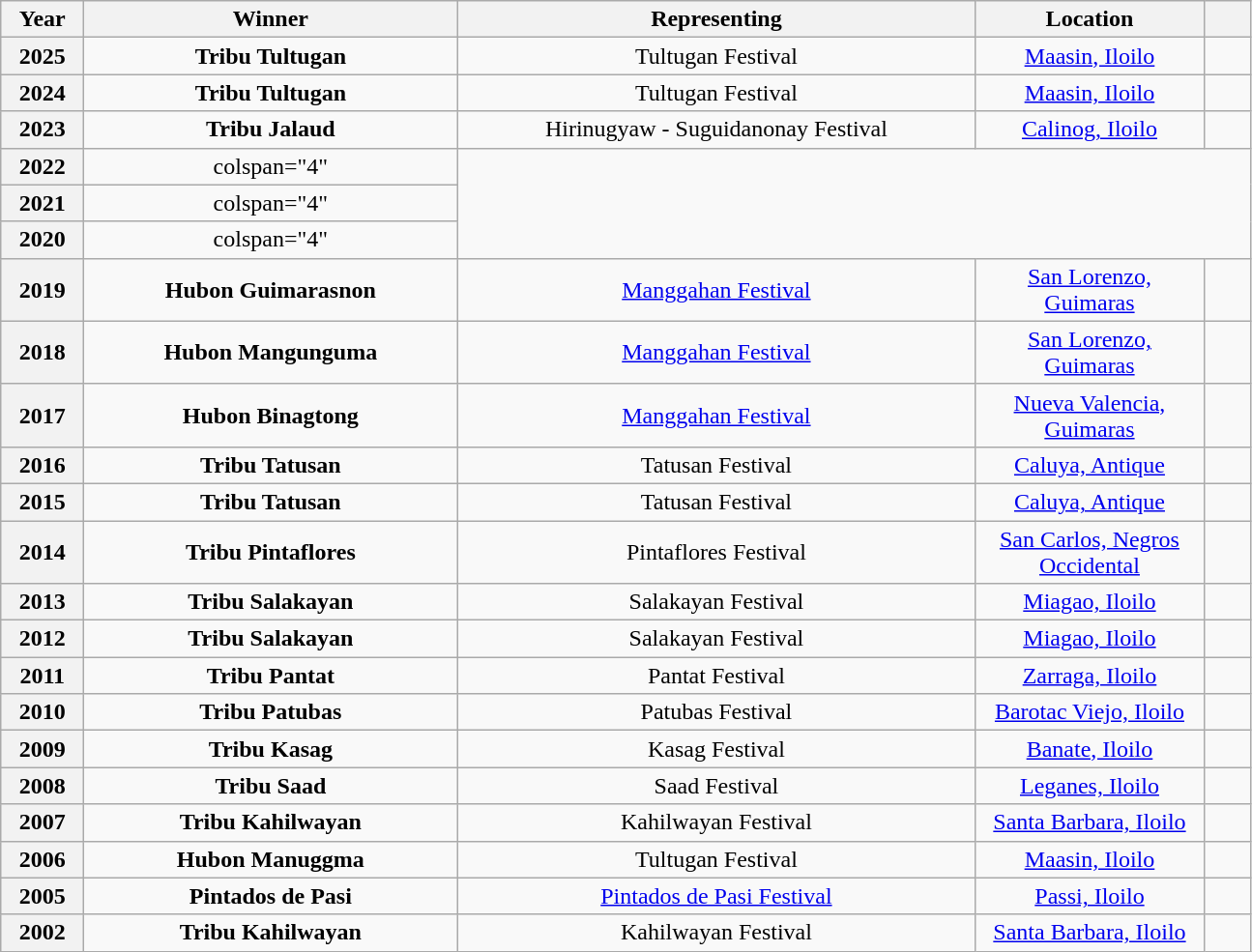<table class="wikitable sortable" style="text-align:center;">
<tr>
<th width="50" class="autorowspan">Year</th>
<th width="250" class="autorowspan">Winner</th>
<th width="350" class="autorowspan">Representing</th>
<th width="150" class="unsortable">Location</th>
<th width="25" class="unsortable"></th>
</tr>
<tr>
<th>2025</th>
<td><strong>Tribu Tultugan</strong></td>
<td>Tultugan Festival</td>
<td><a href='#'>Maasin, Iloilo</a></td>
<td></td>
</tr>
<tr>
<th>2024</th>
<td><strong>Tribu Tultugan</strong></td>
<td>Tultugan Festival</td>
<td><a href='#'>Maasin, Iloilo</a></td>
<td></td>
</tr>
<tr>
<th>2023</th>
<td><strong>Tribu Jalaud</strong></td>
<td>Hirinugyaw - Suguidanonay Festival</td>
<td><a href='#'>Calinog, Iloilo</a></td>
<td></td>
</tr>
<tr>
<th>2022</th>
<td>colspan="4" </td>
</tr>
<tr>
<th>2021</th>
<td>colspan="4" </td>
</tr>
<tr>
<th>2020</th>
<td>colspan="4" </td>
</tr>
<tr>
<th>2019</th>
<td><strong>Hubon Guimarasnon</strong></td>
<td><a href='#'>Manggahan Festival</a></td>
<td><a href='#'>San Lorenzo, Guimaras</a></td>
<td></td>
</tr>
<tr>
<th>2018</th>
<td><strong>Hubon Mangunguma</strong></td>
<td><a href='#'>Manggahan Festival</a></td>
<td><a href='#'>San Lorenzo, Guimaras</a></td>
<td></td>
</tr>
<tr>
<th>2017</th>
<td><strong>Hubon Binagtong</strong></td>
<td><a href='#'>Manggahan Festival</a></td>
<td><a href='#'>Nueva Valencia, Guimaras</a></td>
<td></td>
</tr>
<tr>
<th>2016</th>
<td><strong>Tribu Tatusan</strong></td>
<td>Tatusan Festival</td>
<td><a href='#'>Caluya, Antique</a></td>
<td></td>
</tr>
<tr>
<th>2015</th>
<td><strong>Tribu Tatusan</strong></td>
<td>Tatusan Festival</td>
<td><a href='#'>Caluya, Antique</a></td>
<td></td>
</tr>
<tr>
<th>2014</th>
<td><strong>Tribu Pintaflores</strong></td>
<td>Pintaflores Festival</td>
<td><a href='#'>San Carlos, Negros Occidental</a></td>
<td></td>
</tr>
<tr>
<th>2013</th>
<td><strong>Tribu Salakayan</strong></td>
<td>Salakayan Festival</td>
<td><a href='#'>Miagao, Iloilo</a></td>
<td></td>
</tr>
<tr>
<th>2012</th>
<td><strong>Tribu Salakayan</strong></td>
<td>Salakayan Festival</td>
<td><a href='#'>Miagao, Iloilo</a></td>
<td></td>
</tr>
<tr>
<th>2011</th>
<td><strong>Tribu Pantat</strong></td>
<td>Pantat Festival</td>
<td><a href='#'>Zarraga, Iloilo</a></td>
<td></td>
</tr>
<tr>
<th>2010</th>
<td><strong>Tribu Patubas</strong></td>
<td>Patubas Festival</td>
<td><a href='#'>Barotac Viejo, Iloilo</a></td>
<td></td>
</tr>
<tr>
<th>2009</th>
<td><strong>Tribu Kasag</strong></td>
<td>Kasag Festival</td>
<td><a href='#'>Banate, Iloilo</a></td>
<td></td>
</tr>
<tr>
<th>2008</th>
<td><strong>Tribu Saad</strong></td>
<td>Saad Festival</td>
<td><a href='#'>Leganes, Iloilo</a></td>
<td></td>
</tr>
<tr>
<th>2007</th>
<td><strong>Tribu Kahilwayan</strong></td>
<td>Kahilwayan Festival</td>
<td><a href='#'>Santa Barbara, Iloilo</a></td>
<td></td>
</tr>
<tr>
<th>2006</th>
<td><strong>Hubon Manuggma</strong></td>
<td>Tultugan Festival</td>
<td><a href='#'>Maasin, Iloilo</a></td>
<td></td>
</tr>
<tr>
<th>2005</th>
<td><strong>Pintados de Pasi</strong></td>
<td><a href='#'>Pintados de Pasi Festival</a></td>
<td><a href='#'>Passi, Iloilo</a></td>
<td></td>
</tr>
<tr>
<th>2002</th>
<td><strong>Tribu Kahilwayan</strong></td>
<td>Kahilwayan Festival</td>
<td><a href='#'>Santa Barbara, Iloilo</a></td>
<td></td>
</tr>
</table>
